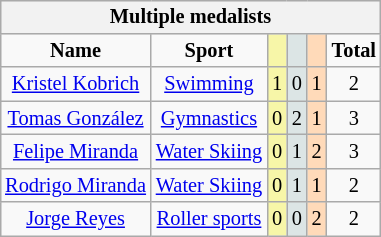<table class="wikitable" style="font-size:85%; float:right;">
<tr style="background:#efefef;">
<th colspan=7><strong>Multiple medalists</strong></th>
</tr>
<tr align=center>
<td><strong>Name</strong></td>
<td><strong>Sport</strong></td>
<td style="background:#f7f6a8;"></td>
<td style="background:#dce5e5;"></td>
<td style="background:#ffdab9;"></td>
<td><strong>Total</strong></td>
</tr>
<tr align=center>
<td><a href='#'>Kristel Kobrich</a></td>
<td><a href='#'>Swimming</a></td>
<td style="background:#f7f6a8;">1</td>
<td style="background:#dce5e5;">0</td>
<td style="background:#ffdab9;">1</td>
<td>2</td>
</tr>
<tr align=center>
<td><a href='#'>Tomas González</a></td>
<td><a href='#'>Gymnastics</a></td>
<td style="background:#f7f6a8;">0</td>
<td style="background:#dce5e5;">2</td>
<td style="background:#ffdab9;">1</td>
<td>3</td>
</tr>
<tr align=center>
<td><a href='#'>Felipe Miranda</a></td>
<td><a href='#'>Water Skiing</a></td>
<td style="background:#f7f6a8;">0</td>
<td style="background:#dce5e5;">1</td>
<td style="background:#ffdab9;">2</td>
<td>3</td>
</tr>
<tr align=center>
<td><a href='#'>Rodrigo Miranda</a></td>
<td><a href='#'>Water Skiing</a></td>
<td style="background:#f7f6a8;">0</td>
<td style="background:#dce5e5;">1</td>
<td style="background:#ffdab9;">1</td>
<td>2</td>
</tr>
<tr align=center>
<td><a href='#'>Jorge Reyes</a></td>
<td><a href='#'>Roller sports</a></td>
<td style="background:#f7f6a8;">0</td>
<td style="background:#dce5e5;">0</td>
<td style="background:#ffdab9;">2</td>
<td>2</td>
</tr>
</table>
